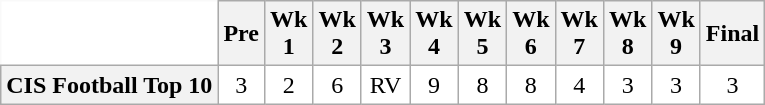<table class="wikitable" style="white-space:nowrap;font-size:100%;">
<tr>
<th style="background:white; border-top-style:hidden; border-left-style:hidden;"> </th>
<th>Pre</th>
<th>Wk<br>1</th>
<th>Wk<br>2</th>
<th>Wk<br>3</th>
<th>Wk<br>4</th>
<th>Wk<br>5</th>
<th>Wk<br>6</th>
<th>Wk<br>7</th>
<th>Wk<br>8</th>
<th>Wk<br>9</th>
<th>Final</th>
</tr>
<tr style="text-align:center;">
<th>CIS Football Top 10</th>
<td style="background:#FFF;">3</td>
<td style="background:#FFF;">2</td>
<td style="background:#FFF;">6</td>
<td style="background:#FFF;">RV</td>
<td style="background:#FFF;">9</td>
<td style="background:#FFF;">8</td>
<td style="background:#FFF;">8</td>
<td style="background:#FFF;">4</td>
<td style="background:#FFF;">3</td>
<td style="background:#FFF;">3</td>
<td style="background:#FFF;">3</td>
</tr>
</table>
